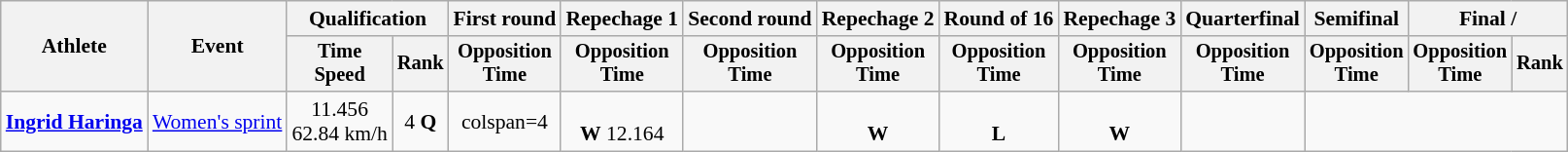<table class=wikitable style=font-size:90%;text-align:center>
<tr>
<th rowspan=2>Athlete</th>
<th rowspan=2>Event</th>
<th colspan=2>Qualification</th>
<th>First round</th>
<th>Repechage 1</th>
<th>Second round</th>
<th>Repechage 2</th>
<th>Round of 16</th>
<th>Repechage 3</th>
<th>Quarterfinal</th>
<th>Semifinal</th>
<th colspan=2>Final / </th>
</tr>
<tr style=font-size:95%>
<th>Time<br>Speed</th>
<th>Rank</th>
<th>Opposition<br>Time</th>
<th>Opposition<br>Time</th>
<th>Opposition<br>Time</th>
<th>Opposition<br>Time</th>
<th>Opposition<br>Time</th>
<th>Opposition<br>Time</th>
<th>Opposition<br>Time</th>
<th>Opposition<br>Time</th>
<th>Opposition<br>Time</th>
<th>Rank</th>
</tr>
<tr>
<td align=left><strong><a href='#'>Ingrid Haringa</a></strong></td>
<td align=left rowspan=2><a href='#'>Women's sprint</a></td>
<td>11.456<br>62.84 km/h</td>
<td>4 <strong>Q</strong></td>
<td>colspan=4 </td>
<td><br><strong>W</strong> 12.164</td>
<td></td>
<td><br><strong>W</strong></td>
<td><br><strong>L</strong></td>
<td><br><strong>W</strong></td>
<td></td>
</tr>
</table>
